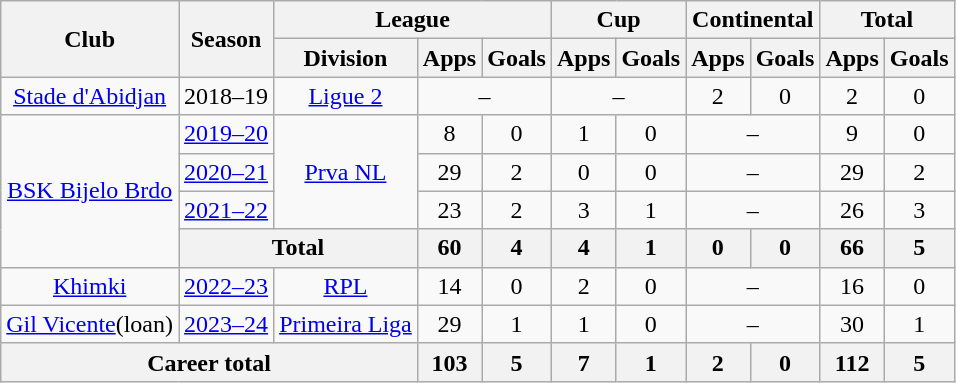<table class="wikitable" style="text-align:center">
<tr>
<th rowspan="2">Club</th>
<th rowspan="2">Season</th>
<th colspan="3">League</th>
<th colspan="2">Cup</th>
<th colspan="2">Continental</th>
<th colspan="2">Total</th>
</tr>
<tr>
<th>Division</th>
<th>Apps</th>
<th>Goals</th>
<th>Apps</th>
<th>Goals</th>
<th>Apps</th>
<th>Goals</th>
<th>Apps</th>
<th>Goals</th>
</tr>
<tr>
<td><a href='#'>Stade d'Abidjan</a></td>
<td>2018–19</td>
<td><a href='#'>Ligue 2</a></td>
<td colspan="2">–</td>
<td colspan="2">–</td>
<td>2</td>
<td>0</td>
<td>2</td>
<td>0</td>
</tr>
<tr>
<td rowspan="4"><a href='#'>BSK Bijelo Brdo</a></td>
<td><a href='#'>2019–20</a></td>
<td rowspan="3"><a href='#'>Prva NL</a></td>
<td>8</td>
<td>0</td>
<td>1</td>
<td>0</td>
<td colspan="2">–</td>
<td>9</td>
<td>0</td>
</tr>
<tr>
<td><a href='#'>2020–21</a></td>
<td>29</td>
<td>2</td>
<td>0</td>
<td>0</td>
<td colspan="2">–</td>
<td>29</td>
<td>2</td>
</tr>
<tr>
<td><a href='#'>2021–22</a></td>
<td>23</td>
<td>2</td>
<td>3</td>
<td>1</td>
<td colspan="2">–</td>
<td>26</td>
<td>3</td>
</tr>
<tr>
<th colspan="2">Total</th>
<th>60</th>
<th>4</th>
<th>4</th>
<th>1</th>
<th>0</th>
<th>0</th>
<th>66</th>
<th>5</th>
</tr>
<tr>
<td><a href='#'>Khimki</a></td>
<td><a href='#'>2022–23</a></td>
<td><a href='#'>RPL</a></td>
<td>14</td>
<td>0</td>
<td>2</td>
<td>0</td>
<td colspan="2">–</td>
<td>16</td>
<td>0</td>
</tr>
<tr>
<td><a href='#'>Gil Vicente</a>(loan)</td>
<td><a href='#'>2023–24</a></td>
<td><a href='#'>Primeira Liga</a></td>
<td>29</td>
<td>1</td>
<td>1</td>
<td>0</td>
<td colspan="2">–</td>
<td>30</td>
<td>1</td>
</tr>
<tr>
<th colspan="3">Career total</th>
<th>103</th>
<th>5</th>
<th>7</th>
<th>1</th>
<th>2</th>
<th>0</th>
<th>112</th>
<th>5</th>
</tr>
</table>
